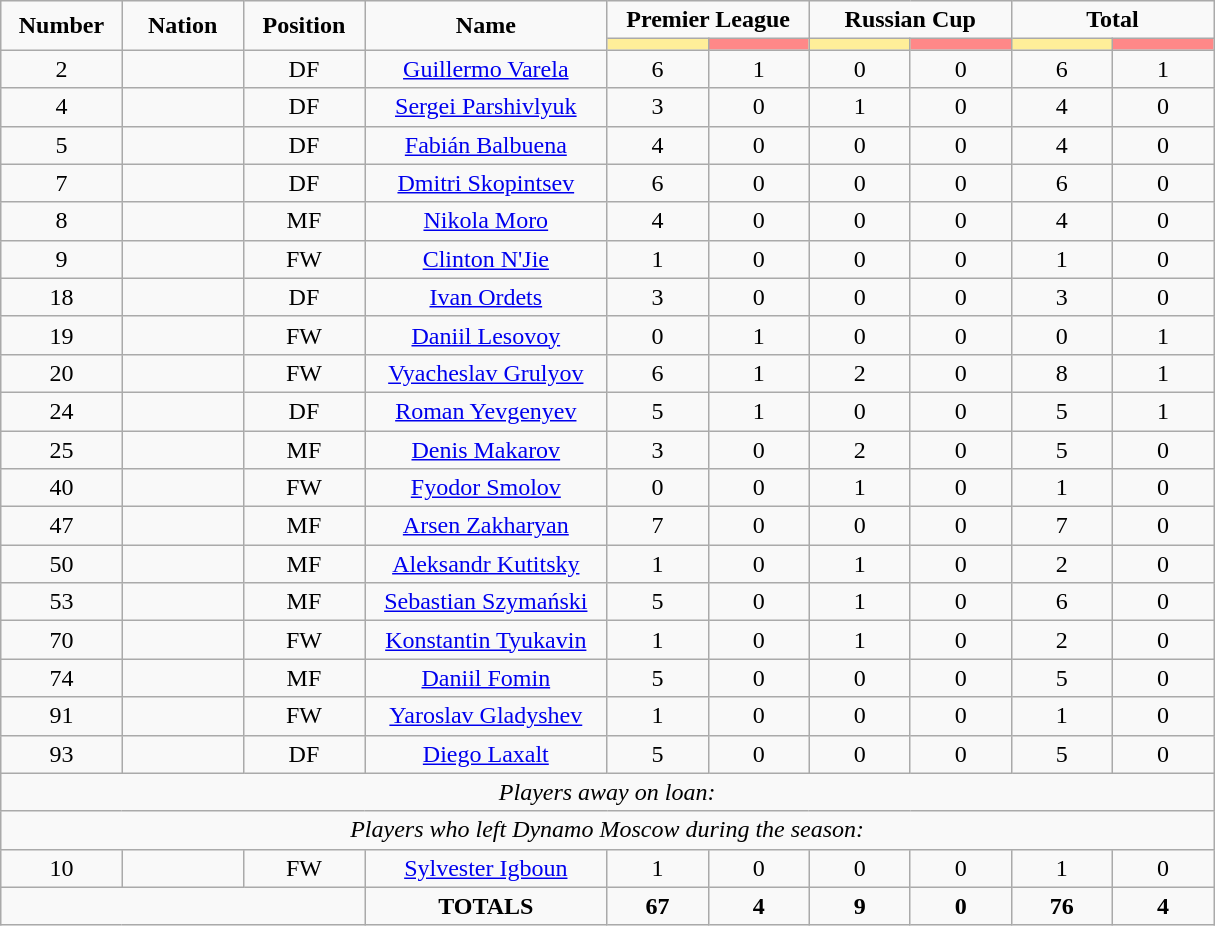<table class="wikitable" style="font-size: 100%; text-align: center;">
<tr>
<td rowspan="2" width="10%" align="center"><strong>Number</strong></td>
<td rowspan="2" width="10%" align="center"><strong>Nation</strong></td>
<td rowspan="2" width="10%" align="center"><strong>Position</strong></td>
<td rowspan="2" width="20%" align="center"><strong>Name</strong></td>
<td colspan="2" align="center"><strong>Premier League</strong></td>
<td colspan="2" align="center"><strong>Russian Cup</strong></td>
<td colspan="2" align="center"><strong>Total</strong></td>
</tr>
<tr>
<th width=60 style="background: #FFEE99"></th>
<th width=60 style="background: #FF8888"></th>
<th width=60 style="background: #FFEE99"></th>
<th width=60 style="background: #FF8888"></th>
<th width=60 style="background: #FFEE99"></th>
<th width=60 style="background: #FF8888"></th>
</tr>
<tr>
<td>2</td>
<td></td>
<td>DF</td>
<td><a href='#'>Guillermo Varela</a></td>
<td>6</td>
<td>1</td>
<td>0</td>
<td>0</td>
<td>6</td>
<td>1</td>
</tr>
<tr>
<td>4</td>
<td></td>
<td>DF</td>
<td><a href='#'>Sergei Parshivlyuk</a></td>
<td>3</td>
<td>0</td>
<td>1</td>
<td>0</td>
<td>4</td>
<td>0</td>
</tr>
<tr>
<td>5</td>
<td></td>
<td>DF</td>
<td><a href='#'>Fabián Balbuena</a></td>
<td>4</td>
<td>0</td>
<td>0</td>
<td>0</td>
<td>4</td>
<td>0</td>
</tr>
<tr>
<td>7</td>
<td></td>
<td>DF</td>
<td><a href='#'>Dmitri Skopintsev</a></td>
<td>6</td>
<td>0</td>
<td>0</td>
<td>0</td>
<td>6</td>
<td>0</td>
</tr>
<tr>
<td>8</td>
<td></td>
<td>MF</td>
<td><a href='#'>Nikola Moro</a></td>
<td>4</td>
<td>0</td>
<td>0</td>
<td>0</td>
<td>4</td>
<td>0</td>
</tr>
<tr>
<td>9</td>
<td></td>
<td>FW</td>
<td><a href='#'>Clinton N'Jie</a></td>
<td>1</td>
<td>0</td>
<td>0</td>
<td>0</td>
<td>1</td>
<td>0</td>
</tr>
<tr>
<td>18</td>
<td></td>
<td>DF</td>
<td><a href='#'>Ivan Ordets</a></td>
<td>3</td>
<td>0</td>
<td>0</td>
<td>0</td>
<td>3</td>
<td>0</td>
</tr>
<tr>
<td>19</td>
<td></td>
<td>FW</td>
<td><a href='#'>Daniil Lesovoy</a></td>
<td>0</td>
<td>1</td>
<td>0</td>
<td>0</td>
<td>0</td>
<td>1</td>
</tr>
<tr>
<td>20</td>
<td></td>
<td>FW</td>
<td><a href='#'>Vyacheslav Grulyov</a></td>
<td>6</td>
<td>1</td>
<td>2</td>
<td>0</td>
<td>8</td>
<td>1</td>
</tr>
<tr>
<td>24</td>
<td></td>
<td>DF</td>
<td><a href='#'>Roman Yevgenyev</a></td>
<td>5</td>
<td>1</td>
<td>0</td>
<td>0</td>
<td>5</td>
<td>1</td>
</tr>
<tr>
<td>25</td>
<td></td>
<td>MF</td>
<td><a href='#'>Denis Makarov</a></td>
<td>3</td>
<td>0</td>
<td>2</td>
<td>0</td>
<td>5</td>
<td>0</td>
</tr>
<tr>
<td>40</td>
<td></td>
<td>FW</td>
<td><a href='#'>Fyodor Smolov</a></td>
<td>0</td>
<td>0</td>
<td>1</td>
<td>0</td>
<td>1</td>
<td>0</td>
</tr>
<tr>
<td>47</td>
<td></td>
<td>MF</td>
<td><a href='#'>Arsen Zakharyan</a></td>
<td>7</td>
<td>0</td>
<td>0</td>
<td>0</td>
<td>7</td>
<td>0</td>
</tr>
<tr>
<td>50</td>
<td></td>
<td>MF</td>
<td><a href='#'>Aleksandr Kutitsky</a></td>
<td>1</td>
<td>0</td>
<td>1</td>
<td>0</td>
<td>2</td>
<td>0</td>
</tr>
<tr>
<td>53</td>
<td></td>
<td>MF</td>
<td><a href='#'>Sebastian Szymański</a></td>
<td>5</td>
<td>0</td>
<td>1</td>
<td>0</td>
<td>6</td>
<td>0</td>
</tr>
<tr>
<td>70</td>
<td></td>
<td>FW</td>
<td><a href='#'>Konstantin Tyukavin</a></td>
<td>1</td>
<td>0</td>
<td>1</td>
<td>0</td>
<td>2</td>
<td>0</td>
</tr>
<tr>
<td>74</td>
<td></td>
<td>MF</td>
<td><a href='#'>Daniil Fomin</a></td>
<td>5</td>
<td>0</td>
<td>0</td>
<td>0</td>
<td>5</td>
<td>0</td>
</tr>
<tr>
<td>91</td>
<td></td>
<td>FW</td>
<td><a href='#'>Yaroslav Gladyshev</a></td>
<td>1</td>
<td>0</td>
<td>0</td>
<td>0</td>
<td>1</td>
<td>0</td>
</tr>
<tr>
<td>93</td>
<td></td>
<td>DF</td>
<td><a href='#'>Diego Laxalt</a></td>
<td>5</td>
<td>0</td>
<td>0</td>
<td>0</td>
<td>5</td>
<td>0</td>
</tr>
<tr>
<td colspan="13"><em>Players away on loan:</em></td>
</tr>
<tr>
<td colspan="13"><em>Players who left Dynamo Moscow during the season:</em></td>
</tr>
<tr>
<td>10</td>
<td></td>
<td>FW</td>
<td><a href='#'>Sylvester Igboun</a></td>
<td>1</td>
<td>0</td>
<td>0</td>
<td>0</td>
<td>1</td>
<td>0</td>
</tr>
<tr>
<td colspan="3"></td>
<td><strong>TOTALS</strong></td>
<td><strong>67</strong></td>
<td><strong>4</strong></td>
<td><strong>9</strong></td>
<td><strong>0</strong></td>
<td><strong>76</strong></td>
<td><strong>4</strong></td>
</tr>
</table>
